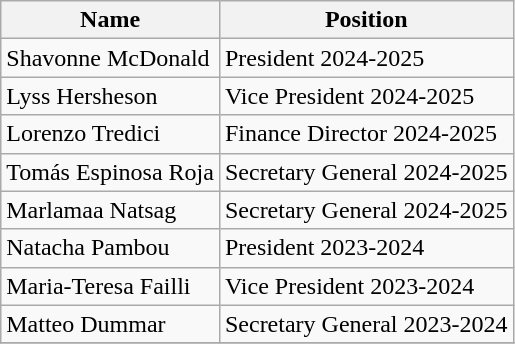<table class="wikitable">
<tr>
<th>Name</th>
<th>Position</th>
</tr>
<tr>
<td>Shavonne McDonald</td>
<td>President 2024-2025</td>
</tr>
<tr>
<td>Lyss Hersheson</td>
<td>Vice President 2024-2025</td>
</tr>
<tr>
<td>Lorenzo Tredici</td>
<td>Finance Director 2024-2025</td>
</tr>
<tr>
<td>Tomás Espinosa Roja</td>
<td>Secretary General 2024-2025</td>
</tr>
<tr>
<td>Marlamaa Natsag</td>
<td>Secretary General 2024-2025</td>
</tr>
<tr>
<td>Natacha Pambou</td>
<td>President 2023-2024</td>
</tr>
<tr>
<td>Maria-Teresa Failli</td>
<td>Vice President 2023-2024</td>
</tr>
<tr>
<td>Matteo Dummar</td>
<td>Secretary General 2023-2024</td>
</tr>
<tr>
</tr>
</table>
